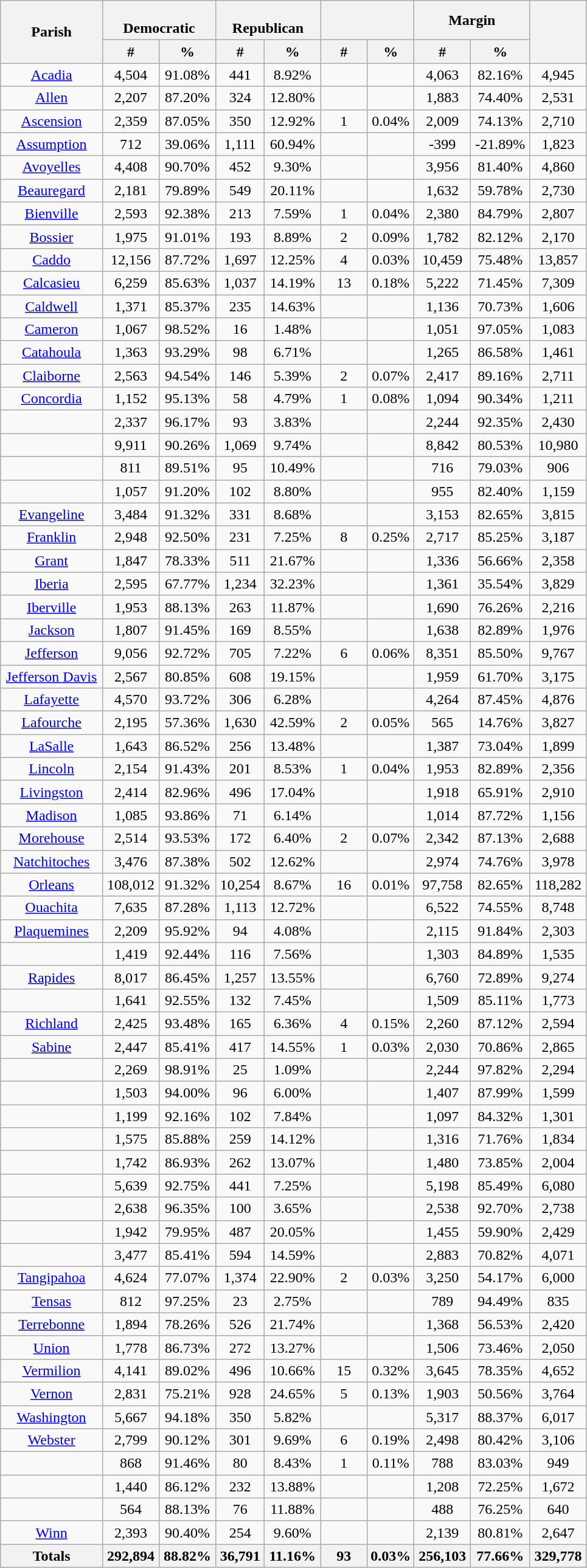<table class="wikitable sortable mw-collapsible mw-collapsed">
<tr>
<th rowspan="2">Parish</th>
<th colspan="2"><br>Democratic</th>
<th colspan="2"><br>Republican</th>
<th colspan="2"><br></th>
<th colspan="2">Margin</th>
<th rowspan="2"></th>
</tr>
<tr style="text-align:center;">
<th data-sort-type="number">#</th>
<th data-sort-type="number">%</th>
<th data-sort-type="number">#</th>
<th data-sort-type="number">%</th>
<th width="8%" data-sort-type="number">#</th>
<th width="8%" data-sort-type="number">%</th>
<th data-sort-type="number">#</th>
<th data-sort-type="number">%</th>
</tr>
<tr style="text-align:center;">
<td><a href='#'>Acadia</a></td>
<td>4,504</td>
<td>91.08%</td>
<td>441</td>
<td>8.92%</td>
<td></td>
<td></td>
<td>4,063</td>
<td>82.16%</td>
<td>4,945</td>
</tr>
<tr style="text-align:center;">
<td><a href='#'>Allen</a></td>
<td>2,207</td>
<td>87.20%</td>
<td>324</td>
<td>12.80%</td>
<td></td>
<td></td>
<td>1,883</td>
<td>74.40%</td>
<td>2,531</td>
</tr>
<tr style="text-align:center;">
<td><a href='#'>Ascension</a></td>
<td>2,359</td>
<td>87.05%</td>
<td>350</td>
<td>12.92%</td>
<td>1</td>
<td>0.04%</td>
<td>2,009</td>
<td>74.13%</td>
<td>2,710</td>
</tr>
<tr style="text-align:center;">
<td><a href='#'>Assumption</a></td>
<td>712</td>
<td>39.06%</td>
<td>1,111</td>
<td>60.94%</td>
<td></td>
<td></td>
<td>-399</td>
<td>-21.89%</td>
<td>1,823</td>
</tr>
<tr style="text-align:center;">
<td><a href='#'>Avoyelles</a></td>
<td>4,408</td>
<td>90.70%</td>
<td>452</td>
<td>9.30%</td>
<td></td>
<td></td>
<td>3,956</td>
<td>81.40%</td>
<td>4,860</td>
</tr>
<tr style="text-align:center;">
<td><a href='#'>Beauregard</a></td>
<td>2,181</td>
<td>79.89%</td>
<td>549</td>
<td>20.11%</td>
<td></td>
<td></td>
<td>1,632</td>
<td>59.78%</td>
<td>2,730</td>
</tr>
<tr style="text-align:center;">
<td><a href='#'>Bienville</a></td>
<td>2,593</td>
<td>92.38%</td>
<td>213</td>
<td>7.59%</td>
<td>1</td>
<td>0.04%</td>
<td>2,380</td>
<td>84.79%</td>
<td>2,807</td>
</tr>
<tr style="text-align:center;">
<td><a href='#'>Bossier</a></td>
<td>1,975</td>
<td>91.01%</td>
<td>193</td>
<td>8.89%</td>
<td>2</td>
<td>0.09%</td>
<td>1,782</td>
<td>82.12%</td>
<td>2,170</td>
</tr>
<tr style="text-align:center;">
<td><a href='#'>Caddo</a></td>
<td>12,156</td>
<td>87.72%</td>
<td>1,697</td>
<td>12.25%</td>
<td>4</td>
<td>0.03%</td>
<td>10,459</td>
<td>75.48%</td>
<td>13,857</td>
</tr>
<tr style="text-align:center;">
<td><a href='#'>Calcasieu</a></td>
<td>6,259</td>
<td>85.63%</td>
<td>1,037</td>
<td>14.19%</td>
<td>13</td>
<td>0.18%</td>
<td>5,222</td>
<td>71.45%</td>
<td>7,309</td>
</tr>
<tr style="text-align:center;">
<td><a href='#'>Caldwell</a></td>
<td>1,371</td>
<td>85.37%</td>
<td>235</td>
<td>14.63%</td>
<td></td>
<td></td>
<td>1,136</td>
<td>70.73%</td>
<td>1,606</td>
</tr>
<tr style="text-align:center;">
<td><a href='#'>Cameron</a></td>
<td>1,067</td>
<td>98.52%</td>
<td>16</td>
<td>1.48%</td>
<td></td>
<td></td>
<td>1,051</td>
<td>97.05%</td>
<td>1,083</td>
</tr>
<tr style="text-align:center;">
<td><a href='#'>Catahoula</a></td>
<td>1,363</td>
<td>93.29%</td>
<td>98</td>
<td>6.71%</td>
<td></td>
<td></td>
<td>1,265</td>
<td>86.58%</td>
<td>1,461</td>
</tr>
<tr style="text-align:center;">
<td><a href='#'>Claiborne</a></td>
<td>2,563</td>
<td>94.54%</td>
<td>146</td>
<td>5.39%</td>
<td>2</td>
<td>0.07%</td>
<td>2,417</td>
<td>89.16%</td>
<td>2,711</td>
</tr>
<tr style="text-align:center;">
<td><a href='#'>Concordia</a></td>
<td>1,152</td>
<td>95.13%</td>
<td>58</td>
<td>4.79%</td>
<td>1</td>
<td>0.08%</td>
<td>1,094</td>
<td>90.34%</td>
<td>1,211</td>
</tr>
<tr style="text-align:center;">
<td></td>
<td>2,337</td>
<td>96.17%</td>
<td>93</td>
<td>3.83%</td>
<td></td>
<td></td>
<td>2,244</td>
<td>92.35%</td>
<td>2,430</td>
</tr>
<tr style="text-align:center;">
<td></td>
<td>9,911</td>
<td>90.26%</td>
<td>1,069</td>
<td>9.74%</td>
<td></td>
<td></td>
<td>8,842</td>
<td>80.53%</td>
<td>10,980</td>
</tr>
<tr style="text-align:center;">
<td></td>
<td>811</td>
<td>89.51%</td>
<td>95</td>
<td>10.49%</td>
<td></td>
<td></td>
<td>716</td>
<td>79.03%</td>
<td>906</td>
</tr>
<tr style="text-align:center;">
<td></td>
<td>1,057</td>
<td>91.20%</td>
<td>102</td>
<td>8.80%</td>
<td></td>
<td></td>
<td>955</td>
<td>82.40%</td>
<td>1,159</td>
</tr>
<tr style="text-align:center;">
<td><a href='#'>Evangeline</a></td>
<td>3,484</td>
<td>91.32%</td>
<td>331</td>
<td>8.68%</td>
<td></td>
<td></td>
<td>3,153</td>
<td>82.65%</td>
<td>3,815</td>
</tr>
<tr style="text-align:center;">
<td><a href='#'>Franklin</a></td>
<td>2,948</td>
<td>92.50%</td>
<td>231</td>
<td>7.25%</td>
<td>8</td>
<td>0.25%</td>
<td>2,717</td>
<td>85.25%</td>
<td>3,187</td>
</tr>
<tr style="text-align:center;">
<td><a href='#'>Grant</a></td>
<td>1,847</td>
<td>78.33%</td>
<td>511</td>
<td>21.67%</td>
<td></td>
<td></td>
<td>1,336</td>
<td>56.66%</td>
<td>2,358</td>
</tr>
<tr style="text-align:center;">
<td><a href='#'>Iberia</a></td>
<td>2,595</td>
<td>67.77%</td>
<td>1,234</td>
<td>32.23%</td>
<td></td>
<td></td>
<td>1,361</td>
<td>35.54%</td>
<td>3,829</td>
</tr>
<tr style="text-align:center;">
<td><a href='#'>Iberville</a></td>
<td>1,953</td>
<td>88.13%</td>
<td>263</td>
<td>11.87%</td>
<td></td>
<td></td>
<td>1,690</td>
<td>76.26%</td>
<td>2,216</td>
</tr>
<tr style="text-align:center;">
<td><a href='#'>Jackson</a></td>
<td>1,807</td>
<td>91.45%</td>
<td>169</td>
<td>8.55%</td>
<td></td>
<td></td>
<td>1,638</td>
<td>82.89%</td>
<td>1,976</td>
</tr>
<tr style="text-align:center;">
<td><a href='#'>Jefferson</a></td>
<td>9,056</td>
<td>92.72%</td>
<td>705</td>
<td>7.22%</td>
<td>6</td>
<td>0.06%</td>
<td>8,351</td>
<td>85.50%</td>
<td>9,767</td>
</tr>
<tr style="text-align:center;">
<td><a href='#'>Jefferson Davis</a></td>
<td>2,567</td>
<td>80.85%</td>
<td>608</td>
<td>19.15%</td>
<td></td>
<td></td>
<td>1,959</td>
<td>61.70%</td>
<td>3,175</td>
</tr>
<tr style="text-align:center;">
<td><a href='#'>Lafayette</a></td>
<td>4,570</td>
<td>93.72%</td>
<td>306</td>
<td>6.28%</td>
<td></td>
<td></td>
<td>4,264</td>
<td>87.45%</td>
<td>4,876</td>
</tr>
<tr style="text-align:center;">
<td><a href='#'>Lafourche</a></td>
<td>2,195</td>
<td>57.36%</td>
<td>1,630</td>
<td>42.59%</td>
<td>2</td>
<td>0.05%</td>
<td>565</td>
<td>14.76%</td>
<td>3,827</td>
</tr>
<tr style="text-align:center;">
<td><a href='#'>LaSalle</a></td>
<td>1,643</td>
<td>86.52%</td>
<td>256</td>
<td>13.48%</td>
<td></td>
<td></td>
<td>1,387</td>
<td>73.04%</td>
<td>1,899</td>
</tr>
<tr style="text-align:center;">
<td><a href='#'>Lincoln</a></td>
<td>2,154</td>
<td>91.43%</td>
<td>201</td>
<td>8.53%</td>
<td>1</td>
<td>0.04%</td>
<td>1,953</td>
<td>82.89%</td>
<td>2,356</td>
</tr>
<tr style="text-align:center;">
<td><a href='#'>Livingston</a></td>
<td>2,414</td>
<td>82.96%</td>
<td>496</td>
<td>17.04%</td>
<td></td>
<td></td>
<td>1,918</td>
<td>65.91%</td>
<td>2,910</td>
</tr>
<tr style="text-align:center;">
<td><a href='#'>Madison</a></td>
<td>1,085</td>
<td>93.86%</td>
<td>71</td>
<td>6.14%</td>
<td></td>
<td></td>
<td>1,014</td>
<td>87.72%</td>
<td>1,156</td>
</tr>
<tr style="text-align:center;">
<td><a href='#'>Morehouse</a></td>
<td>2,514</td>
<td>93.53%</td>
<td>172</td>
<td>6.40%</td>
<td>2</td>
<td>0.07%</td>
<td>2,342</td>
<td>87.13%</td>
<td>2,688</td>
</tr>
<tr style="text-align:center;">
<td><a href='#'>Natchitoches</a></td>
<td>3,476</td>
<td>87.38%</td>
<td>502</td>
<td>12.62%</td>
<td></td>
<td></td>
<td>2,974</td>
<td>74.76%</td>
<td>3,978</td>
</tr>
<tr style="text-align:center;">
<td><a href='#'>Orleans</a></td>
<td>108,012</td>
<td>91.32%</td>
<td>10,254</td>
<td>8.67%</td>
<td>16</td>
<td>0.01%</td>
<td>97,758</td>
<td>82.65%</td>
<td>118,282</td>
</tr>
<tr style="text-align:center;">
<td><a href='#'>Ouachita</a></td>
<td>7,635</td>
<td>87.28%</td>
<td>1,113</td>
<td>12.72%</td>
<td></td>
<td></td>
<td>6,522</td>
<td>74.55%</td>
<td>8,748</td>
</tr>
<tr style="text-align:center;">
<td><a href='#'>Plaquemines</a></td>
<td>2,209</td>
<td>95.92%</td>
<td>94</td>
<td>4.08%</td>
<td></td>
<td></td>
<td>2,115</td>
<td>91.84%</td>
<td>2,303</td>
</tr>
<tr style="text-align:center;">
<td></td>
<td>1,419</td>
<td>92.44%</td>
<td>116</td>
<td>7.56%</td>
<td></td>
<td></td>
<td>1,303</td>
<td>84.89%</td>
<td>1,535</td>
</tr>
<tr style="text-align:center;">
<td><a href='#'>Rapides</a></td>
<td>8,017</td>
<td>86.45%</td>
<td>1,257</td>
<td>13.55%</td>
<td></td>
<td></td>
<td>6,760</td>
<td>72.89%</td>
<td>9,274</td>
</tr>
<tr style="text-align:center;">
<td></td>
<td>1,641</td>
<td>92.55%</td>
<td>132</td>
<td>7.45%</td>
<td></td>
<td></td>
<td>1,509</td>
<td>85.11%</td>
<td>1,773</td>
</tr>
<tr style="text-align:center;">
<td><a href='#'>Richland</a></td>
<td>2,425</td>
<td>93.48%</td>
<td>165</td>
<td>6.36%</td>
<td>4</td>
<td>0.15%</td>
<td>2,260</td>
<td>87.12%</td>
<td>2,594</td>
</tr>
<tr style="text-align:center;">
<td><a href='#'>Sabine</a></td>
<td>2,447</td>
<td>85.41%</td>
<td>417</td>
<td>14.55%</td>
<td>1</td>
<td>0.03%</td>
<td>2,030</td>
<td>70.86%</td>
<td>2,865</td>
</tr>
<tr style="text-align:center;">
<td></td>
<td>2,269</td>
<td>98.91%</td>
<td>25</td>
<td>1.09%</td>
<td></td>
<td></td>
<td>2,244</td>
<td>97.82%</td>
<td>2,294</td>
</tr>
<tr style="text-align:center;">
<td></td>
<td>1,503</td>
<td>94.00%</td>
<td>96</td>
<td>6.00%</td>
<td></td>
<td></td>
<td>1,407</td>
<td>87.99%</td>
<td>1,599</td>
</tr>
<tr style="text-align:center;">
<td></td>
<td>1,199</td>
<td>92.16%</td>
<td>102</td>
<td>7.84%</td>
<td></td>
<td></td>
<td>1,097</td>
<td>84.32%</td>
<td>1,301</td>
</tr>
<tr style="text-align:center;">
<td></td>
<td>1,575</td>
<td>85.88%</td>
<td>259</td>
<td>14.12%</td>
<td></td>
<td></td>
<td>1,316</td>
<td>71.76%</td>
<td>1,834</td>
</tr>
<tr style="text-align:center;">
<td></td>
<td>1,742</td>
<td>86.93%</td>
<td>262</td>
<td>13.07%</td>
<td></td>
<td></td>
<td>1,480</td>
<td>73.85%</td>
<td>2,004</td>
</tr>
<tr style="text-align:center;">
<td></td>
<td>5,639</td>
<td>92.75%</td>
<td>441</td>
<td>7.25%</td>
<td></td>
<td></td>
<td>5,198</td>
<td>85.49%</td>
<td>6,080</td>
</tr>
<tr style="text-align:center;">
<td></td>
<td>2,638</td>
<td>96.35%</td>
<td>100</td>
<td>3.65%</td>
<td></td>
<td></td>
<td>2,538</td>
<td>92.70%</td>
<td>2,738</td>
</tr>
<tr style="text-align:center;">
<td></td>
<td>1,942</td>
<td>79.95%</td>
<td>487</td>
<td>20.05%</td>
<td></td>
<td></td>
<td>1,455</td>
<td>59.90%</td>
<td>2,429</td>
</tr>
<tr style="text-align:center;">
<td></td>
<td>3,477</td>
<td>85.41%</td>
<td>594</td>
<td>14.59%</td>
<td></td>
<td></td>
<td>2,883</td>
<td>70.82%</td>
<td>4,071</td>
</tr>
<tr style="text-align:center;">
<td><a href='#'>Tangipahoa</a></td>
<td>4,624</td>
<td>77.07%</td>
<td>1,374</td>
<td>22.90%</td>
<td>2</td>
<td>0.03%</td>
<td>3,250</td>
<td>54.17%</td>
<td>6,000</td>
</tr>
<tr style="text-align:center;">
<td><a href='#'>Tensas</a></td>
<td>812</td>
<td>97.25%</td>
<td>23</td>
<td>2.75%</td>
<td></td>
<td></td>
<td>789</td>
<td>94.49%</td>
<td>835</td>
</tr>
<tr style="text-align:center;">
<td><a href='#'>Terrebonne</a></td>
<td>1,894</td>
<td>78.26%</td>
<td>526</td>
<td>21.74%</td>
<td></td>
<td></td>
<td>1,368</td>
<td>56.53%</td>
<td>2,420</td>
</tr>
<tr style="text-align:center;">
<td><a href='#'>Union</a></td>
<td>1,778</td>
<td>86.73%</td>
<td>272</td>
<td>13.27%</td>
<td></td>
<td></td>
<td>1,506</td>
<td>73.46%</td>
<td>2,050</td>
</tr>
<tr style="text-align:center;">
<td><a href='#'>Vermilion</a></td>
<td>4,141</td>
<td>89.02%</td>
<td>496</td>
<td>10.66%</td>
<td>15</td>
<td>0.32%</td>
<td>3,645</td>
<td>78.35%</td>
<td>4,652</td>
</tr>
<tr style="text-align:center;">
<td><a href='#'>Vernon</a></td>
<td>2,831</td>
<td>75.21%</td>
<td>928</td>
<td>24.65%</td>
<td>5</td>
<td>0.13%</td>
<td>1,903</td>
<td>50.56%</td>
<td>3,764</td>
</tr>
<tr style="text-align:center;">
<td><a href='#'>Washington</a></td>
<td>5,667</td>
<td>94.18%</td>
<td>350</td>
<td>5.82%</td>
<td></td>
<td></td>
<td>5,317</td>
<td>88.37%</td>
<td>6,017</td>
</tr>
<tr style="text-align:center;">
<td><a href='#'>Webster</a></td>
<td>2,799</td>
<td>90.12%</td>
<td>301</td>
<td>9.69%</td>
<td>6</td>
<td>0.19%</td>
<td>2,498</td>
<td>80.42%</td>
<td>3,106</td>
</tr>
<tr style="text-align:center;">
<td></td>
<td>868</td>
<td>91.46%</td>
<td>80</td>
<td>8.43%</td>
<td>1</td>
<td>0.11%</td>
<td>788</td>
<td>83.03%</td>
<td>949</td>
</tr>
<tr style="text-align:center;">
<td></td>
<td>1,440</td>
<td>86.12%</td>
<td>232</td>
<td>13.88%</td>
<td></td>
<td></td>
<td>1,208</td>
<td>72.25%</td>
<td>1,672</td>
</tr>
<tr style="text-align:center;">
<td></td>
<td>564</td>
<td>88.13%</td>
<td>76</td>
<td>11.88%</td>
<td></td>
<td></td>
<td>488</td>
<td>76.25%</td>
<td>640</td>
</tr>
<tr style="text-align:center;">
<td><a href='#'>Winn</a></td>
<td>2,393</td>
<td>90.40%</td>
<td>254</td>
<td>9.60%</td>
<td></td>
<td></td>
<td>2,139</td>
<td>80.81%</td>
<td>2,647</td>
</tr>
<tr style="text-align:center;">
<th>Totals</th>
<th>292,894</th>
<th>88.82%</th>
<th>36,791</th>
<th>11.16%</th>
<th>93</th>
<th>0.03%</th>
<th>256,103</th>
<th>77.66%</th>
<th>329,778</th>
</tr>
</table>
